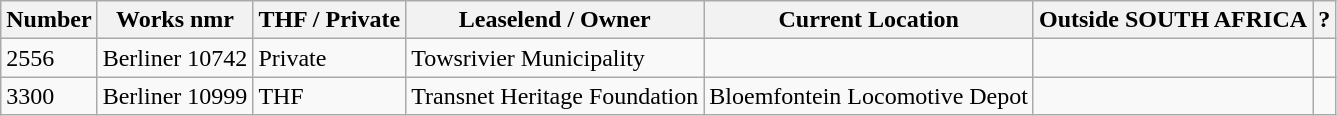<table class="wikitable">
<tr t>
<th>Number</th>
<th>Works nmr</th>
<th>THF / Private</th>
<th>Leaselend / Owner</th>
<th>Current Location</th>
<th>Outside SOUTH AFRICA</th>
<th>?</th>
</tr>
<tr>
<td>2556</td>
<td>Berliner 10742</td>
<td>Private</td>
<td>Towsrivier Municipality</td>
<td></td>
<td></td>
<td></td>
</tr>
<tr>
<td>3300</td>
<td>Berliner 10999</td>
<td>THF</td>
<td>Transnet Heritage Foundation</td>
<td>Bloemfontein Locomotive Depot</td>
<td></td>
<td></td>
</tr>
</table>
